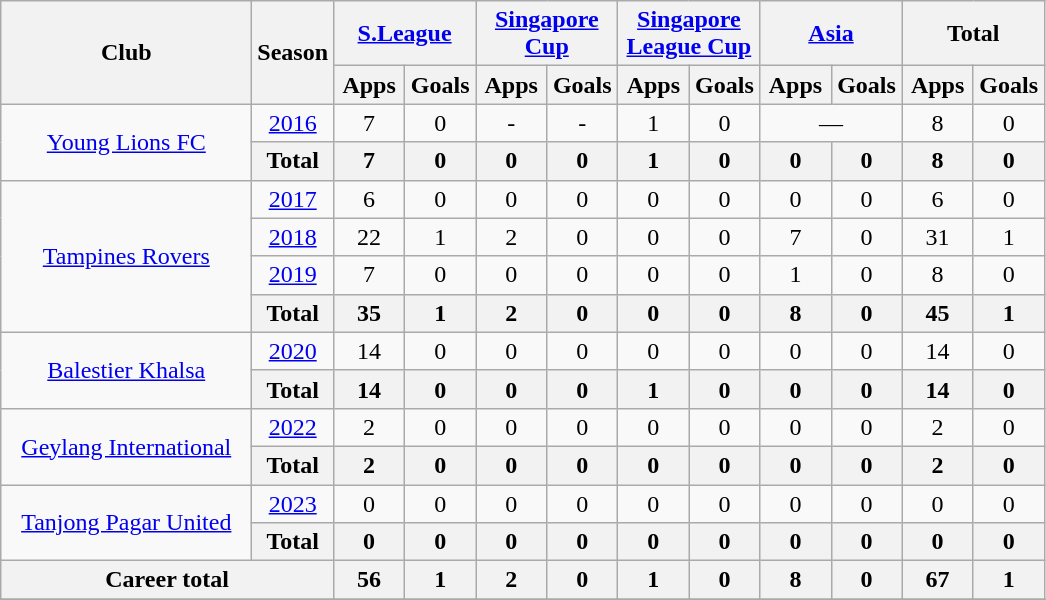<table class="wikitable" style="text-align:center">
<tr>
<th rowspan=2 width=160>Club</th>
<th rowspan=2>Season</th>
<th colspan=2><a href='#'>S.League</a></th>
<th colspan=2><a href='#'>Singapore Cup</a></th>
<th colspan=2><a href='#'>Singapore<br>League Cup</a></th>
<th colspan="2"><a href='#'>Asia</a></th>
<th colspan=2>Total</th>
</tr>
<tr>
<th width=40>Apps</th>
<th width=40>Goals</th>
<th width=40>Apps</th>
<th width=40>Goals</th>
<th width=40>Apps</th>
<th width=40>Goals</th>
<th width=40>Apps</th>
<th width=40>Goals</th>
<th width=40>Apps</th>
<th width=40>Goals</th>
</tr>
<tr>
<td rowspan="2"><a href='#'>Young Lions FC</a></td>
<td><a href='#'>2016</a></td>
<td>7</td>
<td>0</td>
<td>-</td>
<td>-</td>
<td>1</td>
<td>0</td>
<td colspan='2'>—</td>
<td>8</td>
<td>0</td>
</tr>
<tr>
<th>Total</th>
<th>7</th>
<th>0</th>
<th>0</th>
<th>0</th>
<th>1</th>
<th>0</th>
<th>0</th>
<th>0</th>
<th>8</th>
<th>0</th>
</tr>
<tr>
<td rowspan="4"><a href='#'>Tampines Rovers</a></td>
<td><a href='#'>2017</a></td>
<td>6</td>
<td>0</td>
<td>0</td>
<td>0</td>
<td>0</td>
<td>0</td>
<td>0</td>
<td>0</td>
<td>6</td>
<td>0</td>
</tr>
<tr>
<td><a href='#'>2018</a></td>
<td>22</td>
<td>1</td>
<td>2</td>
<td>0</td>
<td>0</td>
<td>0</td>
<td>7</td>
<td>0</td>
<td>31</td>
<td>1</td>
</tr>
<tr>
<td><a href='#'>2019</a></td>
<td>7</td>
<td>0</td>
<td>0</td>
<td>0</td>
<td>0</td>
<td>0</td>
<td>1</td>
<td>0</td>
<td>8</td>
<td>0</td>
</tr>
<tr>
<th>Total</th>
<th>35</th>
<th>1</th>
<th>2</th>
<th>0</th>
<th>0</th>
<th>0</th>
<th>8</th>
<th>0</th>
<th>45</th>
<th>1</th>
</tr>
<tr>
<td rowspan="2"><a href='#'>Balestier Khalsa</a></td>
<td><a href='#'>2020</a></td>
<td>14</td>
<td>0</td>
<td>0</td>
<td>0</td>
<td>0</td>
<td>0</td>
<td>0</td>
<td>0</td>
<td>14</td>
<td>0</td>
</tr>
<tr>
<th>Total</th>
<th>14</th>
<th>0</th>
<th>0</th>
<th>0</th>
<th>1</th>
<th>0</th>
<th>0</th>
<th>0</th>
<th>14</th>
<th>0</th>
</tr>
<tr>
<td rowspan="2"><a href='#'>Geylang International</a></td>
<td><a href='#'>2022</a></td>
<td>2</td>
<td>0</td>
<td>0</td>
<td>0</td>
<td>0</td>
<td>0</td>
<td>0</td>
<td>0</td>
<td>2</td>
<td>0</td>
</tr>
<tr>
<th>Total</th>
<th>2</th>
<th>0</th>
<th>0</th>
<th>0</th>
<th>0</th>
<th>0</th>
<th>0</th>
<th>0</th>
<th>2</th>
<th>0</th>
</tr>
<tr>
<td rowspan="2"><a href='#'>Tanjong Pagar United</a></td>
<td><a href='#'>2023</a></td>
<td>0</td>
<td>0</td>
<td>0</td>
<td>0</td>
<td>0</td>
<td>0</td>
<td>0</td>
<td>0</td>
<td>0</td>
<td>0</td>
</tr>
<tr>
<th>Total</th>
<th>0</th>
<th>0</th>
<th>0</th>
<th>0</th>
<th>0</th>
<th>0</th>
<th>0</th>
<th>0</th>
<th>0</th>
<th>0</th>
</tr>
<tr>
<th colspan=2>Career total</th>
<th>56</th>
<th>1</th>
<th>2</th>
<th>0</th>
<th>1</th>
<th>0</th>
<th>8</th>
<th>0</th>
<th>67</th>
<th>1</th>
</tr>
<tr>
</tr>
</table>
